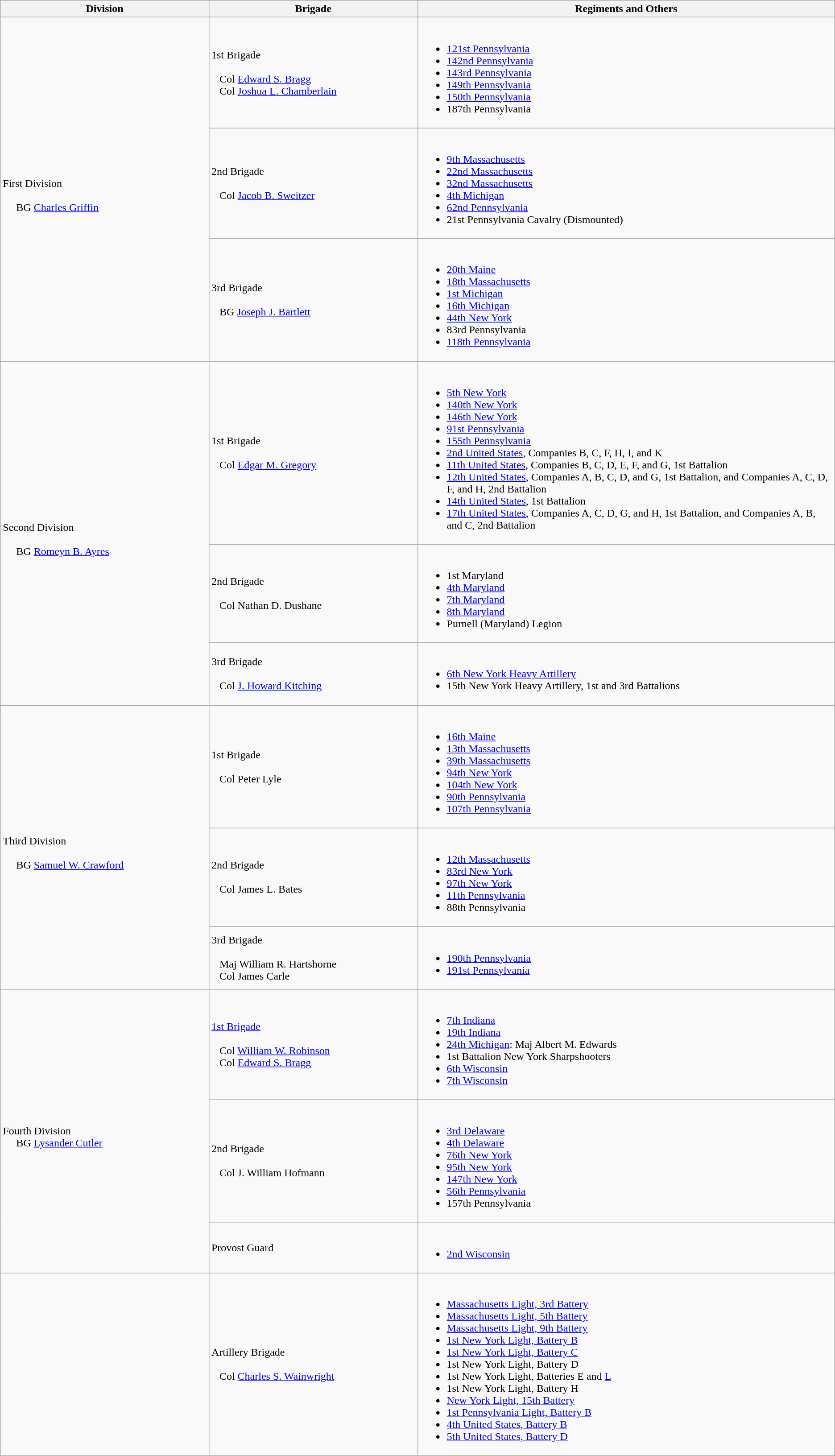<table class="wikitable">
<tr>
<th width=25%>Division</th>
<th width=25%>Brigade</th>
<th>Regiments and Others</th>
</tr>
<tr>
<td rowspan=3><br>First Division<br>
<br>    
BG <a href='#'>Charles Griffin</a></td>
<td>1st Brigade<br><br>  
Col <a href='#'>Edward S. Bragg</a>
<br>  
Col <a href='#'>Joshua L. Chamberlain</a></td>
<td><br><ul><li><a href='#'>121st Pennsylvania</a></li><li><a href='#'>142nd Pennsylvania</a></li><li><a href='#'>143rd Pennsylvania</a></li><li><a href='#'>149th Pennsylvania</a></li><li><a href='#'>150th Pennsylvania</a></li><li>187th Pennsylvania</li></ul></td>
</tr>
<tr>
<td>2nd Brigade<br><br>  
Col <a href='#'>Jacob B. Sweitzer</a></td>
<td><br><ul><li><a href='#'>9th Massachusetts</a></li><li><a href='#'>22nd Massachusetts</a></li><li><a href='#'>32nd Massachusetts</a></li><li><a href='#'>4th Michigan</a></li><li><a href='#'>62nd Pennsylvania</a></li><li>21st Pennsylvania Cavalry (Dismounted)</li></ul></td>
</tr>
<tr>
<td>3rd Brigade<br><br>  
BG <a href='#'>Joseph J. Bartlett</a></td>
<td><br><ul><li><a href='#'>20th Maine</a></li><li><a href='#'>18th Massachusetts</a></li><li><a href='#'>1st Michigan</a></li><li><a href='#'>16th Michigan</a></li><li><a href='#'>44th New York</a></li><li>83rd Pennsylvania</li><li><a href='#'>118th Pennsylvania</a></li></ul></td>
</tr>
<tr>
<td rowspan= 3><br>Second Division<br>
<br>    
BG <a href='#'>Romeyn B. Ayres</a></td>
<td>1st Brigade<br><br>  
Col <a href='#'>Edgar M. Gregory</a></td>
<td><br><ul><li><a href='#'>5th New York</a></li><li><a href='#'>140th New York</a></li><li><a href='#'>146th New York</a></li><li><a href='#'>91st Pennsylvania</a></li><li><a href='#'>155th Pennsylvania</a></li><li><a href='#'>2nd United States</a>, Companies B, C, F, H, I, and K</li><li><a href='#'>11th United States</a>, Companies B, C, D, E, F, and G, 1st Battalion</li><li><a href='#'>12th United States</a>, Companies A, B, C, D, and G, 1st Battalion, and Companies A, C, D, F, and H, 2nd Battalion</li><li><a href='#'>14th United States</a>, 1st Battalion</li><li><a href='#'>17th United States</a>, Companies A, C, D, G, and H, 1st Battalion, and Companies A, B, and C, 2nd Battalion</li></ul></td>
</tr>
<tr>
<td>2nd Brigade<br><br>  
Col Nathan D. Dushane</td>
<td><br><ul><li>1st Maryland</li><li><a href='#'>4th Maryland</a></li><li><a href='#'>7th Maryland</a></li><li><a href='#'>8th Maryland</a></li><li>Purnell (Maryland) Legion</li></ul></td>
</tr>
<tr>
<td>3rd Brigade<br><br>  
Col <a href='#'>J. Howard Kitching</a></td>
<td><br><ul><li><a href='#'>6th New York Heavy Artillery</a></li><li>15th New York Heavy Artillery, 1st and 3rd Battalions</li></ul></td>
</tr>
<tr>
<td rowspan=3><br>Third Division<br>
<br>    
BG <a href='#'>Samuel W. Crawford</a></td>
<td>1st Brigade<br><br>  
Col Peter Lyle</td>
<td><br><ul><li><a href='#'>16th Maine</a></li><li><a href='#'>13th Massachusetts</a></li><li><a href='#'>39th Massachusetts</a></li><li><a href='#'>94th New York</a></li><li><a href='#'>104th New York</a></li><li><a href='#'>90th Pennsylvania</a></li><li><a href='#'>107th Pennsylvania</a></li></ul></td>
</tr>
<tr>
<td>2nd Brigade<br><br>  
Col James L. Bates</td>
<td><br><ul><li><a href='#'>12th Massachusetts</a></li><li><a href='#'>83rd New York</a></li><li><a href='#'>97th New York</a></li><li><a href='#'>11th Pennsylvania</a></li><li>88th Pennsylvania</li></ul></td>
</tr>
<tr>
<td>3rd Brigade<br><br>  
Maj William R. Hartshorne
<br>  
Col James Carle</td>
<td><br><ul><li><a href='#'>190th Pennsylvania</a></li><li><a href='#'>191st Pennsylvania</a></li></ul></td>
</tr>
<tr>
<td rowspan=3><br>Fourth Division
<br>    
BG <a href='#'>Lysander Cutler</a></td>
<td><a href='#'>1st Brigade</a><br><br>  
Col <a href='#'>William W. Robinson</a>
<br>  
Col <a href='#'>Edward S. Bragg</a></td>
<td><br><ul><li><a href='#'>7th Indiana</a></li><li><a href='#'>19th Indiana</a></li><li><a href='#'>24th Michigan</a>: Maj Albert M. Edwards</li><li>1st Battalion New York Sharpshooters</li><li><a href='#'>6th Wisconsin</a></li><li><a href='#'>7th Wisconsin</a></li></ul></td>
</tr>
<tr>
<td>2nd Brigade<br><br>  
Col J. William Hofmann</td>
<td><br><ul><li><a href='#'>3rd Delaware</a></li><li><a href='#'>4th Delaware</a></li><li><a href='#'>76th New York</a></li><li><a href='#'>95th New York</a></li><li><a href='#'>147th New York</a></li><li><a href='#'>56th Pennsylvania</a></li><li>157th Pennsylvania</li></ul></td>
</tr>
<tr>
<td>Provost Guard</td>
<td><br><ul><li><a href='#'>2nd Wisconsin</a></li></ul></td>
</tr>
<tr>
<td></td>
<td>Artillery Brigade<br><br>  
Col <a href='#'>Charles S. Wainwright</a></td>
<td><br><ul><li><a href='#'>Massachusetts Light, 3rd Battery</a></li><li><a href='#'>Massachusetts Light, 5th Battery</a></li><li><a href='#'>Massachusetts Light, 9th Battery</a></li><li><a href='#'>1st New York Light, Battery B</a></li><li><a href='#'>1st New York Light, Battery C</a></li><li>1st New York Light, Battery D</li><li>1st New York Light, Batteries E and <a href='#'>L</a></li><li>1st New York Light, Battery H</li><li><a href='#'>New York Light, 15th Battery</a></li><li><a href='#'>1st Pennsylvania Light, Battery B</a></li><li><a href='#'>4th United States, Battery B</a></li><li><a href='#'>5th United States, Battery D</a></li></ul></td>
</tr>
</table>
